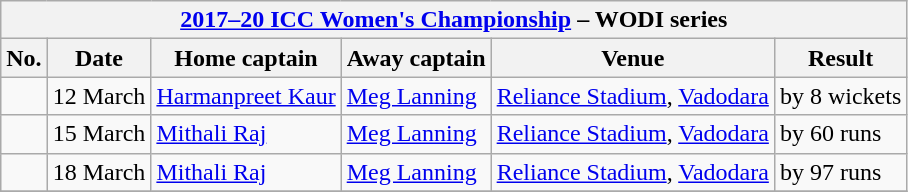<table class="wikitable">
<tr>
<th colspan="9"><a href='#'>2017–20 ICC Women's Championship</a> – WODI series</th>
</tr>
<tr>
<th>No.</th>
<th>Date</th>
<th>Home captain</th>
<th>Away captain</th>
<th>Venue</th>
<th>Result</th>
</tr>
<tr>
<td></td>
<td>12 March</td>
<td><a href='#'>Harmanpreet Kaur</a></td>
<td><a href='#'>Meg Lanning</a></td>
<td><a href='#'>Reliance Stadium</a>, <a href='#'>Vadodara</a></td>
<td> by 8 wickets</td>
</tr>
<tr>
<td></td>
<td>15 March</td>
<td><a href='#'>Mithali Raj</a></td>
<td><a href='#'>Meg Lanning</a></td>
<td><a href='#'>Reliance Stadium</a>, <a href='#'>Vadodara</a></td>
<td> by 60 runs</td>
</tr>
<tr>
<td></td>
<td>18 March</td>
<td><a href='#'>Mithali Raj</a></td>
<td><a href='#'>Meg Lanning</a></td>
<td><a href='#'>Reliance Stadium</a>, <a href='#'>Vadodara</a></td>
<td> by 97 runs</td>
</tr>
<tr>
</tr>
</table>
